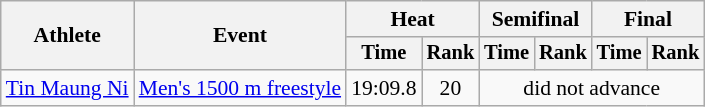<table class=wikitable style="font-size:90%">
<tr>
<th rowspan="2">Athlete</th>
<th rowspan="2">Event</th>
<th colspan="2">Heat</th>
<th colspan="2">Semifinal</th>
<th colspan="2">Final</th>
</tr>
<tr style="font-size:95%">
<th>Time</th>
<th>Rank</th>
<th>Time</th>
<th>Rank</th>
<th>Time</th>
<th>Rank</th>
</tr>
<tr align=center>
<td align=left><a href='#'>Tin Maung Ni</a></td>
<td align=left><a href='#'>Men's 1500 m freestyle</a></td>
<td>19:09.8</td>
<td>20</td>
<td colspan=4>did not advance</td>
</tr>
</table>
